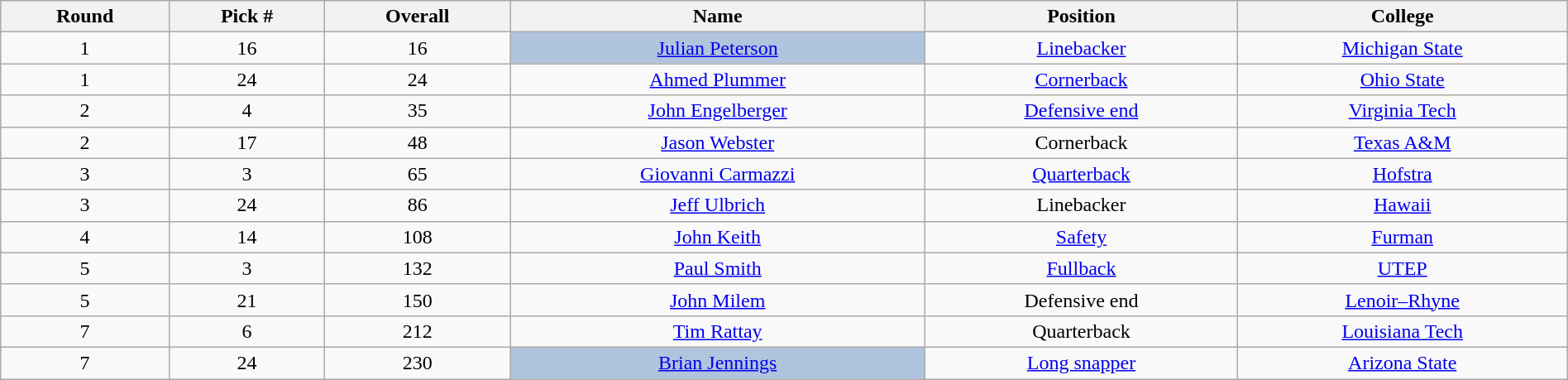<table class="wikitable sortable sortable" style="width: 100%; text-align:center">
<tr>
<th>Round</th>
<th>Pick #</th>
<th>Overall</th>
<th>Name</th>
<th>Position</th>
<th>College</th>
</tr>
<tr>
<td>1</td>
<td>16</td>
<td>16</td>
<td bgcolor=lightsteelblue><a href='#'>Julian Peterson</a></td>
<td><a href='#'>Linebacker</a></td>
<td><a href='#'>Michigan State</a></td>
</tr>
<tr>
<td>1</td>
<td>24</td>
<td>24</td>
<td><a href='#'>Ahmed Plummer</a></td>
<td><a href='#'>Cornerback</a></td>
<td><a href='#'>Ohio State</a></td>
</tr>
<tr>
<td>2</td>
<td>4</td>
<td>35</td>
<td><a href='#'>John Engelberger</a></td>
<td><a href='#'>Defensive end</a></td>
<td><a href='#'>Virginia Tech</a></td>
</tr>
<tr>
<td>2</td>
<td>17</td>
<td>48</td>
<td><a href='#'>Jason Webster</a></td>
<td>Cornerback</td>
<td><a href='#'>Texas A&M</a></td>
</tr>
<tr>
<td>3</td>
<td>3</td>
<td>65</td>
<td><a href='#'>Giovanni Carmazzi</a></td>
<td><a href='#'>Quarterback</a></td>
<td><a href='#'>Hofstra</a></td>
</tr>
<tr>
<td>3</td>
<td>24</td>
<td>86</td>
<td><a href='#'>Jeff Ulbrich</a></td>
<td>Linebacker</td>
<td><a href='#'>Hawaii</a></td>
</tr>
<tr>
<td>4</td>
<td>14</td>
<td>108</td>
<td><a href='#'>John Keith</a></td>
<td><a href='#'>Safety</a></td>
<td><a href='#'>Furman</a></td>
</tr>
<tr>
<td>5</td>
<td>3</td>
<td>132</td>
<td><a href='#'>Paul Smith</a></td>
<td><a href='#'>Fullback</a></td>
<td><a href='#'>UTEP</a></td>
</tr>
<tr>
<td>5</td>
<td>21</td>
<td>150</td>
<td><a href='#'>John Milem</a></td>
<td>Defensive end</td>
<td><a href='#'>Lenoir–Rhyne</a></td>
</tr>
<tr>
<td>7</td>
<td>6</td>
<td>212</td>
<td><a href='#'>Tim Rattay</a></td>
<td>Quarterback</td>
<td><a href='#'>Louisiana Tech</a></td>
</tr>
<tr>
<td>7</td>
<td>24</td>
<td>230</td>
<td bgcolor=lightsteelblue><a href='#'>Brian Jennings</a></td>
<td><a href='#'>Long snapper</a></td>
<td><a href='#'>Arizona State</a></td>
</tr>
</table>
